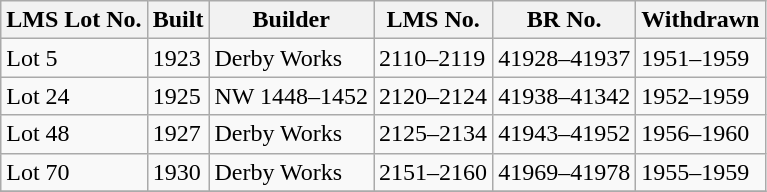<table class="wikitable sortable">
<tr>
<th>LMS Lot No.</th>
<th>Built</th>
<th>Builder</th>
<th>LMS No.</th>
<th>BR No.</th>
<th>Withdrawn</th>
</tr>
<tr>
<td>Lot  5</td>
<td>1923</td>
<td>Derby Works</td>
<td>2110–2119</td>
<td>41928–41937</td>
<td>1951–1959</td>
</tr>
<tr>
<td>Lot 24</td>
<td>1925</td>
<td>NW 1448–1452</td>
<td>2120–2124</td>
<td>41938–41342</td>
<td>1952–1959</td>
</tr>
<tr>
<td>Lot 48</td>
<td>1927</td>
<td>Derby Works</td>
<td>2125–2134</td>
<td>41943–41952</td>
<td>1956–1960</td>
</tr>
<tr>
<td>Lot 70</td>
<td>1930</td>
<td>Derby Works</td>
<td>2151–2160</td>
<td>41969–41978</td>
<td>1955–1959</td>
</tr>
<tr>
</tr>
</table>
